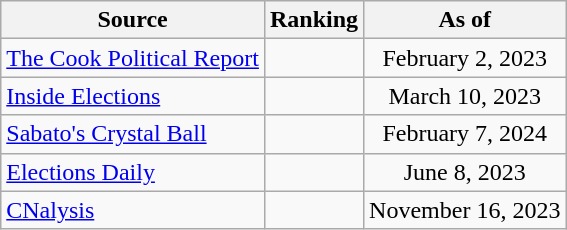<table class="wikitable" style="text-align:center">
<tr>
<th>Source</th>
<th>Ranking</th>
<th>As of</th>
</tr>
<tr>
<td align=left><a href='#'>The Cook Political Report</a></td>
<td></td>
<td>February 2, 2023</td>
</tr>
<tr>
<td align=left><a href='#'>Inside Elections</a></td>
<td></td>
<td>March 10, 2023</td>
</tr>
<tr>
<td align=left><a href='#'>Sabato's Crystal Ball</a></td>
<td></td>
<td>February 7, 2024</td>
</tr>
<tr>
<td align=left><a href='#'>Elections Daily</a></td>
<td></td>
<td>June 8, 2023</td>
</tr>
<tr>
<td align=left><a href='#'>CNalysis</a></td>
<td></td>
<td>November 16, 2023</td>
</tr>
</table>
